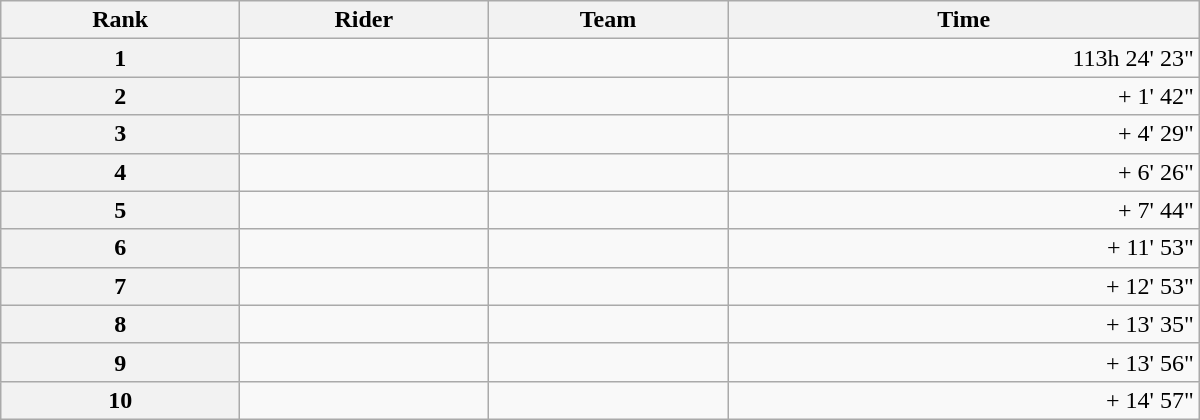<table class="wikitable" style="width:50em;margin-bottom:0;">
<tr>
<th scope="col">Rank</th>
<th scope="col">Rider</th>
<th scope="col">Team</th>
<th scope="col">Time</th>
</tr>
<tr>
<th scope="row">1</th>
<td> </td>
<td></td>
<td style="text-align:right;">113h 24' 23"</td>
</tr>
<tr>
<th scope="row">2</th>
<td> </td>
<td></td>
<td style="text-align:right;">+ 1' 42"</td>
</tr>
<tr>
<th scope="row">3</th>
<td></td>
<td></td>
<td style="text-align:right;">+ 4' 29"</td>
</tr>
<tr>
<th scope="row">4</th>
<td> </td>
<td></td>
<td style="text-align:right;">+ 6' 26"</td>
</tr>
<tr>
<th scope="row">5</th>
<td></td>
<td></td>
<td style="text-align:right;">+ 7' 44"</td>
</tr>
<tr>
<th scope="row">6</th>
<td></td>
<td></td>
<td style="text-align:right;">+ 11' 53"</td>
</tr>
<tr>
<th scope="row">7</th>
<td> </td>
<td></td>
<td style="text-align:right;">+ 12' 53"</td>
</tr>
<tr>
<th scope="row">8</th>
<td> </td>
<td></td>
<td style="text-align:right;">+ 13' 35"</td>
</tr>
<tr>
<th scope="row">9</th>
<td></td>
<td></td>
<td style="text-align:right;">+ 13' 56"</td>
</tr>
<tr>
<th scope="row">10</th>
<td></td>
<td></td>
<td style="text-align:right;">+ 14' 57"</td>
</tr>
</table>
